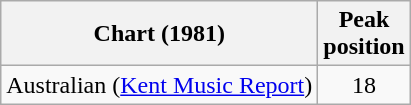<table class="wikitable">
<tr>
<th>Chart (1981)</th>
<th>Peak<br>position</th>
</tr>
<tr>
<td>Australian (<a href='#'>Kent Music Report</a>)</td>
<td align="center">18</td>
</tr>
</table>
